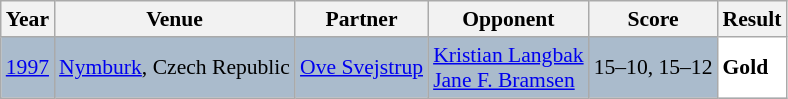<table class="sortable wikitable" style="font-size: 90%;">
<tr>
<th>Year</th>
<th>Venue</th>
<th>Partner</th>
<th>Opponent</th>
<th>Score</th>
<th>Result</th>
</tr>
<tr style="background:#AABBCC">
<td align="center"><a href='#'>1997</a></td>
<td align="left"><a href='#'>Nymburk</a>, Czech Republic</td>
<td align="left"> <a href='#'>Ove Svejstrup</a></td>
<td align="left"> <a href='#'>Kristian Langbak</a><br> <a href='#'>Jane F. Bramsen</a></td>
<td align="left">15–10, 15–12</td>
<td style="text-align:left; background:white"> <strong>Gold</strong></td>
</tr>
</table>
